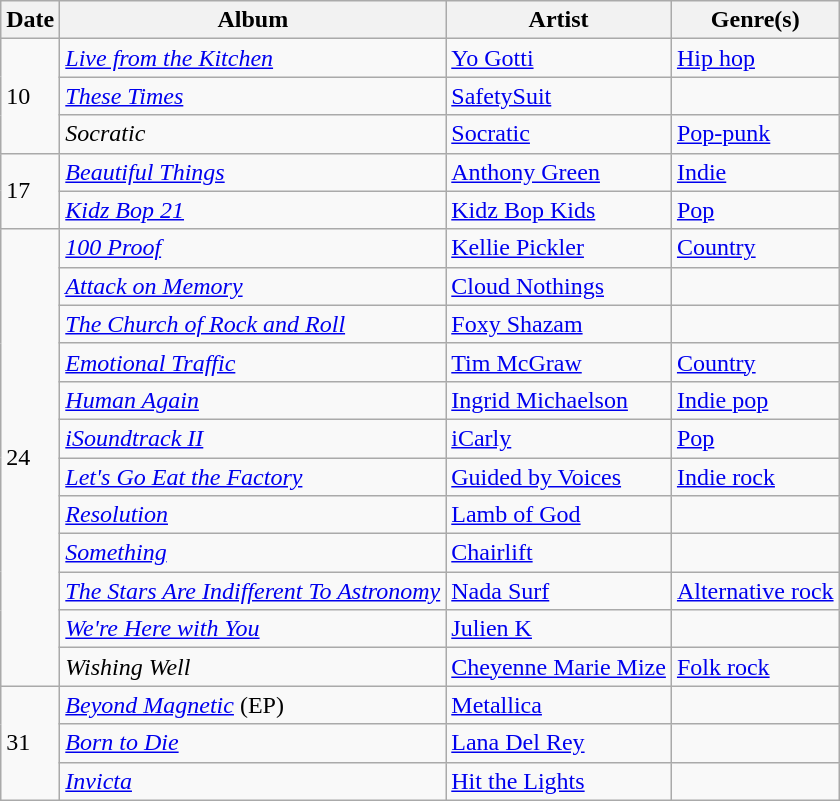<table class="wikitable" style="text-align: left;">
<tr>
<th>Date</th>
<th>Album</th>
<th>Artist</th>
<th>Genre(s)</th>
</tr>
<tr>
<td rowspan="3">10</td>
<td><em><a href='#'>Live from the Kitchen</a></em></td>
<td><a href='#'>Yo Gotti</a></td>
<td><a href='#'>Hip hop</a></td>
</tr>
<tr>
<td><em><a href='#'>These Times</a></em></td>
<td><a href='#'>SafetySuit</a></td>
<td></td>
</tr>
<tr>
<td><em>Socratic</em></td>
<td><a href='#'>Socratic</a></td>
<td><a href='#'>Pop-punk</a></td>
</tr>
<tr>
<td rowspan="2">17</td>
<td><em><a href='#'>Beautiful Things</a></em></td>
<td><a href='#'>Anthony Green</a></td>
<td><a href='#'>Indie</a></td>
</tr>
<tr>
<td><em><a href='#'>Kidz Bop 21</a></em></td>
<td><a href='#'>Kidz Bop Kids</a></td>
<td><a href='#'>Pop</a></td>
</tr>
<tr>
<td rowspan="12">24</td>
<td><em><a href='#'>100 Proof</a></em></td>
<td><a href='#'>Kellie Pickler</a></td>
<td><a href='#'>Country</a></td>
</tr>
<tr>
<td><em><a href='#'>Attack on Memory</a></em></td>
<td><a href='#'>Cloud Nothings</a></td>
<td></td>
</tr>
<tr>
<td><em><a href='#'>The Church of Rock and Roll</a></em></td>
<td><a href='#'>Foxy Shazam</a></td>
<td></td>
</tr>
<tr>
<td><em><a href='#'>Emotional Traffic</a></em></td>
<td><a href='#'>Tim McGraw</a></td>
<td><a href='#'>Country</a></td>
</tr>
<tr>
<td><em><a href='#'>Human Again</a></em></td>
<td><a href='#'>Ingrid Michaelson</a></td>
<td><a href='#'>Indie pop</a></td>
</tr>
<tr>
<td><em><a href='#'>iSoundtrack II</a></em></td>
<td><a href='#'>iCarly</a></td>
<td><a href='#'>Pop</a></td>
</tr>
<tr>
<td><em><a href='#'>Let's Go Eat the Factory</a></em></td>
<td><a href='#'>Guided by Voices</a></td>
<td><a href='#'>Indie rock</a></td>
</tr>
<tr>
<td><em><a href='#'>Resolution</a></em></td>
<td><a href='#'>Lamb of God</a></td>
<td></td>
</tr>
<tr>
<td><em><a href='#'>Something</a></em></td>
<td><a href='#'>Chairlift</a></td>
<td></td>
</tr>
<tr>
<td><em><a href='#'>The Stars Are Indifferent To Astronomy</a></em></td>
<td><a href='#'>Nada Surf</a></td>
<td><a href='#'>Alternative rock</a></td>
</tr>
<tr>
<td><em><a href='#'>We're Here with You</a></em></td>
<td><a href='#'>Julien K</a></td>
<td></td>
</tr>
<tr>
<td><em>Wishing Well</em></td>
<td><a href='#'>Cheyenne Marie Mize</a></td>
<td><a href='#'>Folk rock</a></td>
</tr>
<tr>
<td rowspan="3">31</td>
<td><em><a href='#'>Beyond Magnetic</a></em> (EP)</td>
<td><a href='#'>Metallica</a></td>
<td></td>
</tr>
<tr>
<td><em><a href='#'>Born to Die</a></em></td>
<td><a href='#'>Lana Del Rey</a></td>
<td></td>
</tr>
<tr>
<td><em><a href='#'>Invicta</a></em></td>
<td><a href='#'>Hit the Lights</a></td>
<td></td>
</tr>
</table>
